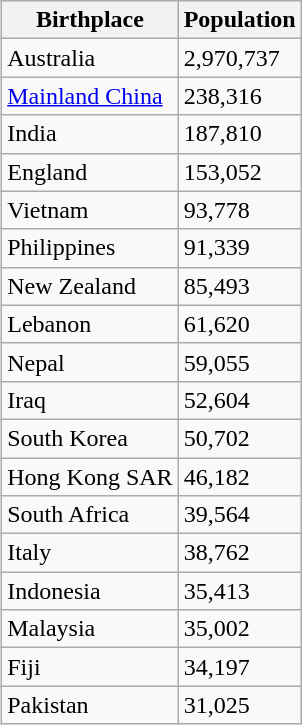<table class="wikitable" style="float:right;">
<tr>
<th>Birthplace</th>
<th>Population</th>
</tr>
<tr>
<td>Australia</td>
<td>2,970,737</td>
</tr>
<tr>
<td><a href='#'>Mainland China</a></td>
<td>238,316 </td>
</tr>
<tr>
<td>India</td>
<td>187,810</td>
</tr>
<tr>
<td>England</td>
<td>153,052</td>
</tr>
<tr>
<td>Vietnam</td>
<td>93,778</td>
</tr>
<tr>
<td>Philippines</td>
<td>91,339</td>
</tr>
<tr>
<td>New Zealand</td>
<td>85,493</td>
</tr>
<tr>
<td>Lebanon</td>
<td>61,620</td>
</tr>
<tr>
<td>Nepal</td>
<td>59,055</td>
</tr>
<tr>
<td>Iraq</td>
<td>52,604</td>
</tr>
<tr>
<td>South Korea</td>
<td>50,702</td>
</tr>
<tr>
<td>Hong Kong SAR</td>
<td>46,182 </td>
</tr>
<tr>
<td>South Africa</td>
<td>39,564</td>
</tr>
<tr>
<td>Italy</td>
<td>38,762</td>
</tr>
<tr>
<td>Indonesia</td>
<td>35,413</td>
</tr>
<tr>
<td>Malaysia</td>
<td>35,002</td>
</tr>
<tr>
<td>Fiji</td>
<td>34,197</td>
</tr>
<tr>
<td>Pakistan</td>
<td>31,025</td>
</tr>
</table>
